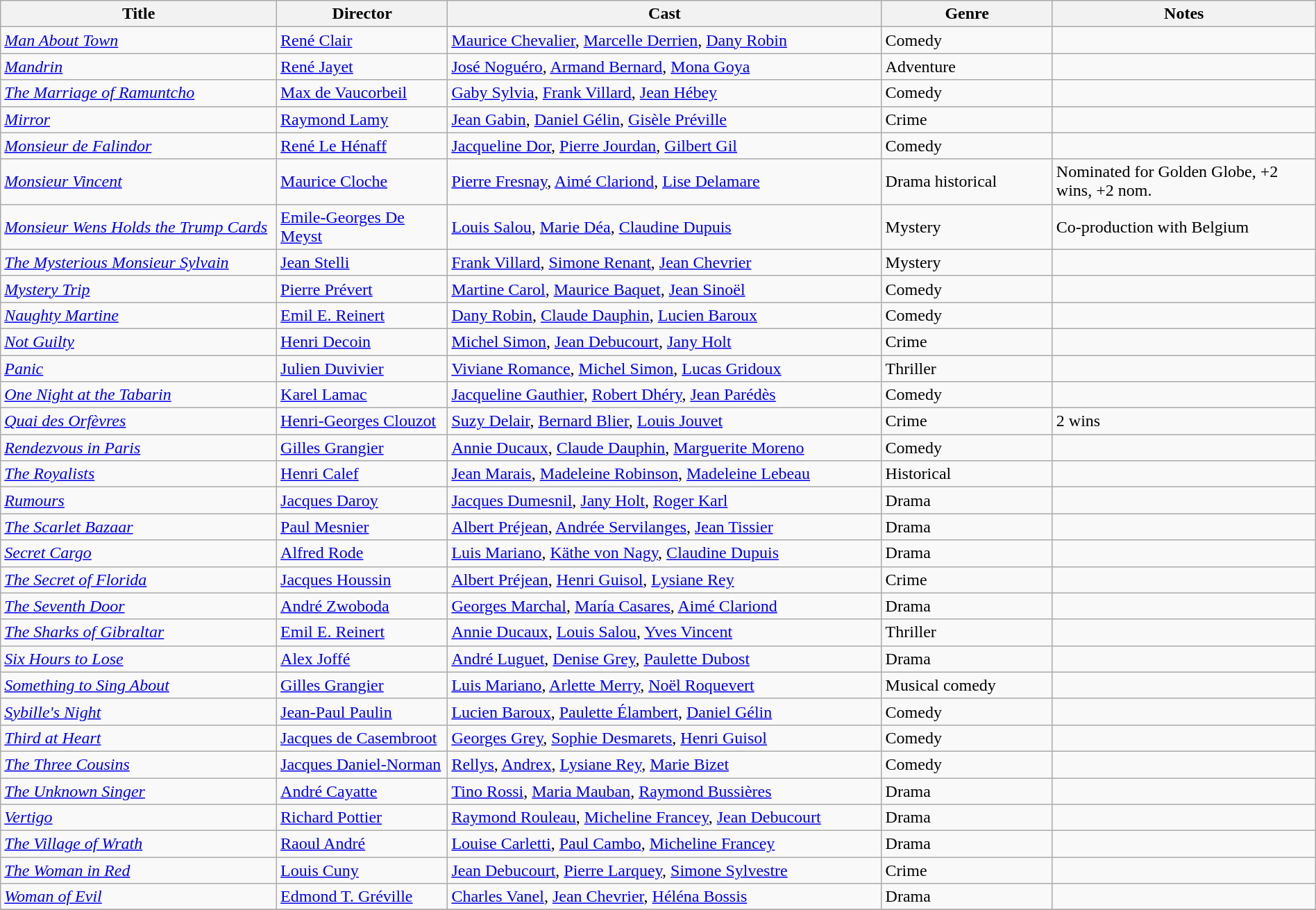<table class="wikitable" style="width:100%;">
<tr>
<th style="width:21%;">Title</th>
<th style="width:13%;">Director</th>
<th style="width:33%;">Cast</th>
<th style="width:13%;">Genre</th>
<th style="width:20%;">Notes</th>
</tr>
<tr>
<td><em><a href='#'>Man About Town</a></em></td>
<td><a href='#'>René Clair</a></td>
<td><a href='#'>Maurice Chevalier</a>, <a href='#'>Marcelle Derrien</a>, <a href='#'>Dany Robin</a></td>
<td>Comedy</td>
<td></td>
</tr>
<tr>
<td><em><a href='#'>Mandrin</a></em></td>
<td><a href='#'>René Jayet</a></td>
<td><a href='#'>José Noguéro</a>, <a href='#'>Armand Bernard</a>, <a href='#'>Mona Goya</a></td>
<td>Adventure</td>
<td></td>
</tr>
<tr>
<td><em><a href='#'>The Marriage of Ramuntcho</a></em></td>
<td><a href='#'>Max de Vaucorbeil</a></td>
<td><a href='#'>Gaby Sylvia</a>, <a href='#'>Frank Villard</a>, <a href='#'>Jean Hébey</a></td>
<td>Comedy</td>
<td></td>
</tr>
<tr>
<td><em><a href='#'>Mirror</a></em></td>
<td><a href='#'>Raymond Lamy</a></td>
<td><a href='#'>Jean Gabin</a>, <a href='#'>Daniel Gélin</a>, <a href='#'>Gisèle Préville</a></td>
<td>Crime</td>
<td></td>
</tr>
<tr>
<td><em><a href='#'>Monsieur de Falindor</a></em></td>
<td><a href='#'>René Le Hénaff</a></td>
<td><a href='#'>Jacqueline Dor</a>, <a href='#'>Pierre Jourdan</a>, <a href='#'>Gilbert Gil</a></td>
<td>Comedy</td>
<td></td>
</tr>
<tr>
<td><em><a href='#'>Monsieur Vincent</a></em></td>
<td><a href='#'>Maurice Cloche</a></td>
<td><a href='#'>Pierre Fresnay</a>, <a href='#'>Aimé Clariond</a>, <a href='#'>Lise Delamare</a></td>
<td>Drama historical</td>
<td>Nominated for Golden Globe, +2 wins, +2 nom.</td>
</tr>
<tr>
<td><em><a href='#'>Monsieur Wens Holds the Trump Cards</a></em></td>
<td><a href='#'>Emile-Georges De Meyst</a></td>
<td><a href='#'>Louis Salou</a>, <a href='#'>Marie Déa</a>, <a href='#'>Claudine Dupuis</a></td>
<td>Mystery</td>
<td>Co-production with Belgium</td>
</tr>
<tr>
<td><em><a href='#'>The Mysterious Monsieur Sylvain</a></em></td>
<td><a href='#'>Jean Stelli</a></td>
<td><a href='#'>Frank Villard</a>, <a href='#'>Simone Renant</a>, <a href='#'>Jean Chevrier </a></td>
<td>Mystery</td>
<td></td>
</tr>
<tr>
<td><em><a href='#'>Mystery Trip</a></em></td>
<td><a href='#'>Pierre Prévert</a></td>
<td><a href='#'>Martine Carol</a>, <a href='#'>Maurice Baquet</a>, <a href='#'>Jean Sinoël</a></td>
<td>Comedy</td>
<td></td>
</tr>
<tr>
<td><em><a href='#'>Naughty Martine</a></em></td>
<td><a href='#'>Emil E. Reinert</a></td>
<td><a href='#'>Dany Robin</a>, <a href='#'>Claude Dauphin</a>, <a href='#'>Lucien Baroux</a></td>
<td>Comedy</td>
<td></td>
</tr>
<tr>
<td><em><a href='#'>Not Guilty</a></em></td>
<td><a href='#'>Henri Decoin</a></td>
<td><a href='#'>Michel Simon</a>, <a href='#'>Jean Debucourt</a>, <a href='#'>Jany Holt</a></td>
<td>Crime</td>
<td></td>
</tr>
<tr>
<td><em><a href='#'>Panic</a></em></td>
<td><a href='#'>Julien Duvivier</a></td>
<td><a href='#'>Viviane Romance</a>, <a href='#'>Michel Simon</a>, <a href='#'>Lucas Gridoux</a></td>
<td>Thriller</td>
<td></td>
</tr>
<tr>
<td><em><a href='#'>One Night at the Tabarin</a></em></td>
<td><a href='#'>Karel Lamac</a></td>
<td><a href='#'>Jacqueline Gauthier</a>, <a href='#'>Robert Dhéry</a>, <a href='#'>Jean Parédès</a></td>
<td>Comedy</td>
<td></td>
</tr>
<tr>
<td><em><a href='#'>Quai des Orfèvres</a></em></td>
<td><a href='#'>Henri-Georges Clouzot</a></td>
<td><a href='#'>Suzy Delair</a>, <a href='#'>Bernard Blier</a>, <a href='#'>Louis Jouvet</a></td>
<td>Crime</td>
<td>2 wins</td>
</tr>
<tr>
<td><em><a href='#'>Rendezvous in Paris</a></em></td>
<td><a href='#'>Gilles Grangier</a></td>
<td><a href='#'>Annie Ducaux</a>, <a href='#'>Claude Dauphin</a>,  <a href='#'>Marguerite Moreno</a></td>
<td>Comedy</td>
<td></td>
</tr>
<tr>
<td><em><a href='#'>The Royalists</a></em></td>
<td><a href='#'>Henri Calef</a></td>
<td><a href='#'>Jean Marais</a>, <a href='#'>Madeleine Robinson</a>, <a href='#'>Madeleine Lebeau</a></td>
<td>Historical</td>
<td></td>
</tr>
<tr>
<td><em><a href='#'>Rumours</a></em></td>
<td><a href='#'>Jacques Daroy</a></td>
<td><a href='#'>Jacques Dumesnil</a>, <a href='#'>Jany Holt</a>, <a href='#'>Roger Karl</a></td>
<td>Drama</td>
<td></td>
</tr>
<tr>
<td><em><a href='#'>The Scarlet Bazaar</a></em></td>
<td><a href='#'>Paul Mesnier </a></td>
<td><a href='#'>Albert Préjean</a>, <a href='#'>Andrée Servilanges</a>, <a href='#'>Jean Tissier</a></td>
<td>Drama</td>
<td></td>
</tr>
<tr>
<td><em><a href='#'>Secret Cargo</a></em></td>
<td><a href='#'>Alfred Rode</a></td>
<td><a href='#'>Luis Mariano</a>, <a href='#'>Käthe von Nagy</a>, <a href='#'>Claudine Dupuis</a></td>
<td>Drama</td>
<td></td>
</tr>
<tr>
<td><em><a href='#'>The Secret of Florida</a></em></td>
<td><a href='#'>Jacques Houssin</a></td>
<td><a href='#'>Albert Préjean</a>, <a href='#'>Henri Guisol</a>, <a href='#'>Lysiane Rey</a></td>
<td>Crime</td>
<td></td>
</tr>
<tr>
<td><em><a href='#'>The Seventh Door</a></em></td>
<td><a href='#'>André Zwoboda</a></td>
<td><a href='#'>Georges Marchal</a>, <a href='#'>María Casares</a>, <a href='#'>Aimé Clariond</a></td>
<td>Drama</td>
<td></td>
</tr>
<tr>
<td><em><a href='#'>The Sharks of Gibraltar</a></em></td>
<td><a href='#'>Emil E. Reinert</a></td>
<td><a href='#'>Annie Ducaux</a>, <a href='#'>Louis Salou</a>, <a href='#'>Yves Vincent</a></td>
<td>Thriller</td>
<td></td>
</tr>
<tr>
<td><em><a href='#'>Six Hours to Lose</a></em></td>
<td><a href='#'>Alex Joffé</a></td>
<td><a href='#'>André Luguet</a>, <a href='#'>Denise Grey</a>, <a href='#'>Paulette Dubost</a></td>
<td>Drama</td>
<td></td>
</tr>
<tr>
<td><em><a href='#'>Something to Sing About</a></em></td>
<td><a href='#'>Gilles Grangier</a></td>
<td><a href='#'>Luis Mariano</a>, <a href='#'>Arlette Merry</a>, <a href='#'>Noël Roquevert</a></td>
<td>Musical comedy</td>
<td></td>
</tr>
<tr>
<td><em><a href='#'>Sybille's Night</a></em></td>
<td><a href='#'>Jean-Paul Paulin</a></td>
<td><a href='#'>Lucien Baroux</a>, <a href='#'>Paulette Élambert</a>, <a href='#'>Daniel Gélin</a></td>
<td>Comedy</td>
<td></td>
</tr>
<tr>
<td><em><a href='#'>Third at Heart</a></em></td>
<td><a href='#'>Jacques de Casembroot</a></td>
<td><a href='#'>Georges Grey</a>, <a href='#'>Sophie Desmarets</a>, <a href='#'>Henri Guisol</a></td>
<td>Comedy</td>
<td></td>
</tr>
<tr>
<td><em><a href='#'>The Three Cousins</a></em></td>
<td><a href='#'>Jacques Daniel-Norman</a></td>
<td><a href='#'>Rellys</a>, <a href='#'>Andrex</a>, <a href='#'>Lysiane Rey</a>, <a href='#'>Marie Bizet</a></td>
<td>Comedy</td>
<td></td>
</tr>
<tr>
<td><em><a href='#'>The Unknown Singer</a></em></td>
<td><a href='#'>André Cayatte</a></td>
<td><a href='#'>Tino Rossi</a>, <a href='#'>Maria Mauban</a>, <a href='#'>Raymond Bussières</a></td>
<td>Drama</td>
<td></td>
</tr>
<tr>
<td><em><a href='#'>Vertigo</a></em></td>
<td><a href='#'>Richard Pottier</a></td>
<td><a href='#'>Raymond Rouleau</a>, <a href='#'>Micheline Francey</a>, <a href='#'>Jean Debucourt</a></td>
<td>Drama</td>
<td></td>
</tr>
<tr>
<td><em><a href='#'>The Village of Wrath</a></em></td>
<td><a href='#'>Raoul André</a></td>
<td><a href='#'>Louise Carletti</a>, <a href='#'>Paul Cambo</a>, <a href='#'>Micheline Francey</a></td>
<td>Drama</td>
<td></td>
</tr>
<tr>
<td><em><a href='#'>The Woman in Red</a></em></td>
<td><a href='#'>Louis Cuny</a></td>
<td><a href='#'>Jean Debucourt</a>, <a href='#'>Pierre Larquey</a>, <a href='#'>Simone Sylvestre</a></td>
<td>Crime</td>
<td></td>
</tr>
<tr>
<td><em><a href='#'>Woman of Evil</a></em></td>
<td><a href='#'>Edmond T. Gréville</a></td>
<td><a href='#'>Charles Vanel</a>, <a href='#'>Jean Chevrier</a>, <a href='#'>Héléna Bossis</a></td>
<td>Drama</td>
<td></td>
</tr>
<tr>
</tr>
</table>
